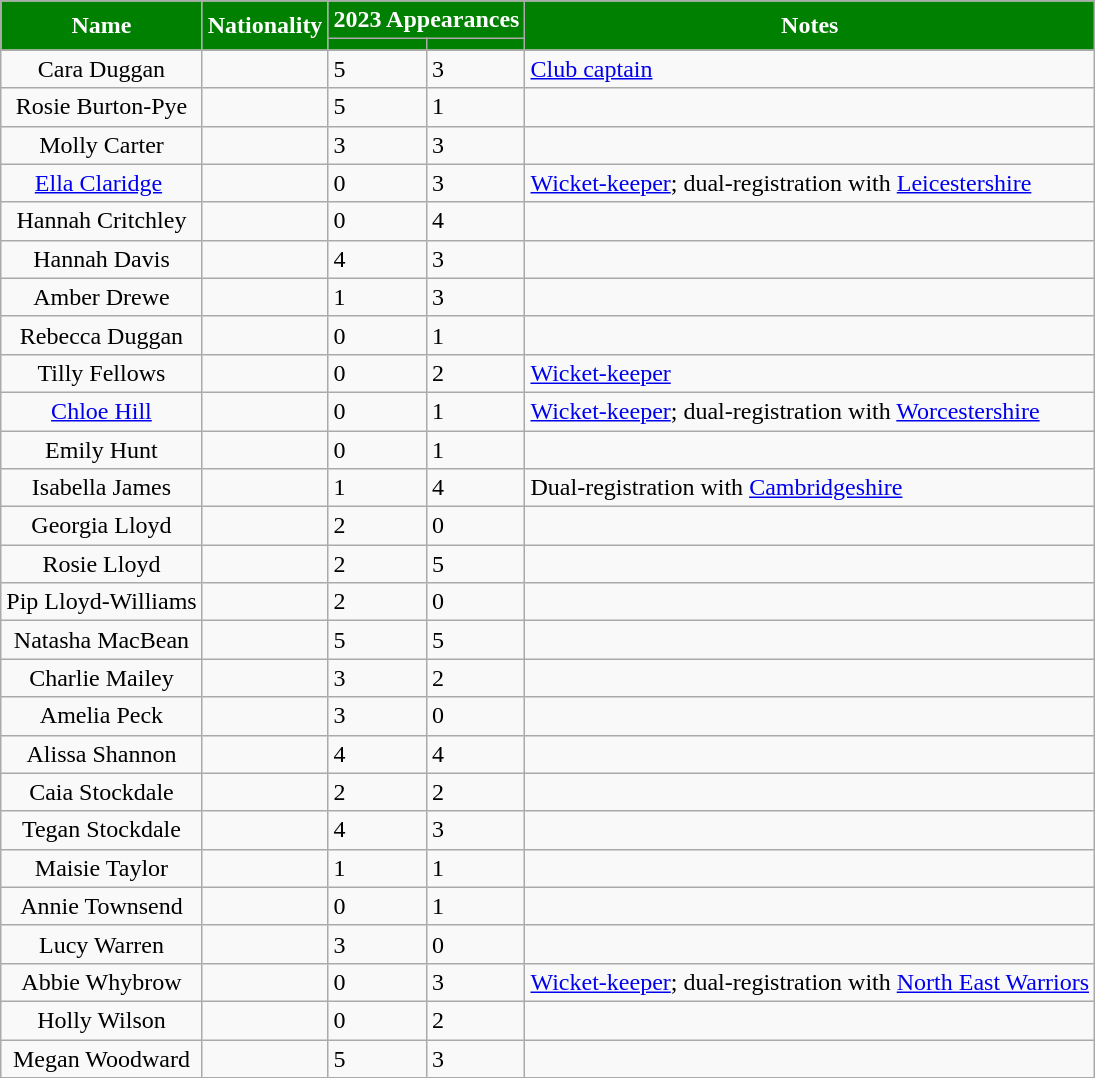<table class="wikitable sortable">
<tr>
<th style="background:#008000; color:white" scope="col" rowspan="2">Name</th>
<th style="background:#008000; color:white" scope="col" rowspan="2">Nationality</th>
<th style="background:#008000; color:white" scope="col" colspan="2">2023 Appearances</th>
<th style="background:#008000; color:white" scope="col" rowspan="2">Notes</th>
</tr>
<tr>
<th style="background:#008000; color:white" scope="col" rowspan="1"></th>
<th style="background:#008000; color:white" scope="col" rowspan="1"></th>
</tr>
<tr>
<td style="text-align:center">Cara Duggan</td>
<td></td>
<td>5</td>
<td>3</td>
<td><a href='#'>Club captain</a></td>
</tr>
<tr>
<td style="text-align:center">Rosie Burton-Pye</td>
<td></td>
<td>5</td>
<td>1</td>
<td></td>
</tr>
<tr>
<td style="text-align:center">Molly Carter</td>
<td></td>
<td>3</td>
<td>3</td>
<td></td>
</tr>
<tr>
<td style="text-align:center"><a href='#'>Ella Claridge</a> </td>
<td></td>
<td>0</td>
<td>3</td>
<td><a href='#'>Wicket-keeper</a>; dual-registration with <a href='#'>Leicestershire</a></td>
</tr>
<tr>
<td style="text-align:center">Hannah Critchley</td>
<td></td>
<td>0</td>
<td>4</td>
<td></td>
</tr>
<tr>
<td style="text-align:center">Hannah Davis</td>
<td></td>
<td>4</td>
<td>3</td>
<td></td>
</tr>
<tr>
<td style="text-align:center">Amber Drewe</td>
<td></td>
<td>1</td>
<td>3</td>
<td></td>
</tr>
<tr>
<td style="text-align:center">Rebecca Duggan</td>
<td></td>
<td>0</td>
<td>1</td>
<td></td>
</tr>
<tr>
<td style="text-align:center">Tilly Fellows</td>
<td></td>
<td>0</td>
<td>2</td>
<td><a href='#'>Wicket-keeper</a></td>
</tr>
<tr>
<td style="text-align:center"><a href='#'>Chloe Hill</a></td>
<td></td>
<td>0</td>
<td>1</td>
<td><a href='#'>Wicket-keeper</a>; dual-registration with <a href='#'>Worcestershire</a></td>
</tr>
<tr>
<td style="text-align:center">Emily Hunt</td>
<td></td>
<td>0</td>
<td>1</td>
<td></td>
</tr>
<tr>
<td style="text-align:center">Isabella James</td>
<td></td>
<td>1</td>
<td>4</td>
<td>Dual-registration with <a href='#'>Cambridgeshire</a></td>
</tr>
<tr>
<td style="text-align:center">Georgia Lloyd</td>
<td></td>
<td>2</td>
<td>0</td>
<td></td>
</tr>
<tr>
<td style="text-align:center">Rosie Lloyd</td>
<td></td>
<td>2</td>
<td>5</td>
<td></td>
</tr>
<tr>
<td style="text-align:center">Pip Lloyd-Williams</td>
<td></td>
<td>2</td>
<td>0</td>
<td></td>
</tr>
<tr>
<td style="text-align:center">Natasha MacBean</td>
<td></td>
<td>5</td>
<td>5</td>
<td></td>
</tr>
<tr>
<td style="text-align:center">Charlie Mailey</td>
<td></td>
<td>3</td>
<td>2</td>
<td></td>
</tr>
<tr>
<td style="text-align:center">Amelia Peck</td>
<td></td>
<td>3</td>
<td>0</td>
<td></td>
</tr>
<tr>
<td style="text-align:center">Alissa Shannon</td>
<td></td>
<td>4</td>
<td>4</td>
<td></td>
</tr>
<tr>
<td style="text-align:center">Caia Stockdale</td>
<td></td>
<td>2</td>
<td>2</td>
<td></td>
</tr>
<tr>
<td style="text-align:center">Tegan Stockdale</td>
<td></td>
<td>4</td>
<td>3</td>
<td></td>
</tr>
<tr>
<td style="text-align:center">Maisie Taylor</td>
<td></td>
<td>1</td>
<td>1</td>
<td></td>
</tr>
<tr>
<td style="text-align:center">Annie Townsend</td>
<td></td>
<td>0</td>
<td>1</td>
<td></td>
</tr>
<tr>
<td style="text-align:center">Lucy Warren</td>
<td></td>
<td>3</td>
<td>0</td>
<td></td>
</tr>
<tr>
<td style="text-align:center">Abbie Whybrow</td>
<td></td>
<td>0</td>
<td>3</td>
<td><a href='#'>Wicket-keeper</a>; dual-registration with <a href='#'>North East Warriors</a></td>
</tr>
<tr>
<td style="text-align:center">Holly Wilson</td>
<td></td>
<td>0</td>
<td>2</td>
<td></td>
</tr>
<tr>
<td style="text-align:center">Megan Woodward</td>
<td></td>
<td>5</td>
<td>3</td>
<td></td>
</tr>
</table>
